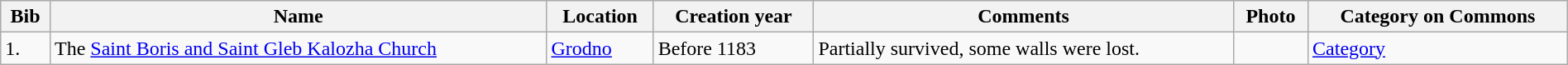<table class="wikitable sortable" width="100%">
<tr>
<th>Bib</th>
<th>Name</th>
<th>Location</th>
<th>Creation year</th>
<th>Comments</th>
<th>Photo</th>
<th>Category on Commons</th>
</tr>
<tr>
<td>1.</td>
<td>The <a href='#'>Saint Boris and Saint Gleb Kalozha Church</a></td>
<td><a href='#'>Grodno</a></td>
<td>Before 1183</td>
<td>Partially survived, some walls were lost.</td>
<td></td>
<td><a href='#'>Category</a></td>
</tr>
</table>
